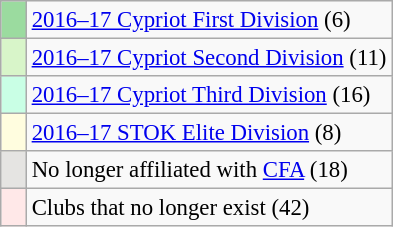<table class="wikitable" style="text-align:left; font-size:95%">
<tr>
<td style="width:10px; background:#9BDB9F;"></td>
<td><a href='#'>2016–17 Cypriot First Division</a> (6)</td>
</tr>
<tr>
<td style="width:10px; background:#D8F5C9;"></td>
<td><a href='#'>2016–17 Cypriot Second Division</a> (11)</td>
</tr>
<tr>
<td style="width:10px; background:#C9FFE5;"></td>
<td><a href='#'>2016–17 Cypriot Third Division</a> (16)</td>
</tr>
<tr>
<td style="width:10px; background:#FFFDDF;"></td>
<td><a href='#'>2016–17 STOK Elite Division</a> (8)</td>
</tr>
<tr>
<td style="width:10px; background:#E5E4E2;"></td>
<td>No longer affiliated with <a href='#'>CFA</a> (18)</td>
</tr>
<tr>
<td style="width:10px; background:#FFE8E8;"></td>
<td>Clubs that no longer exist (42)</td>
</tr>
</table>
